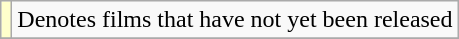<table class="wikitable">
<tr>
<td style="background:#FFFFCC;"></td>
<td>Denotes films that have not yet been released</td>
</tr>
<tr>
</tr>
</table>
